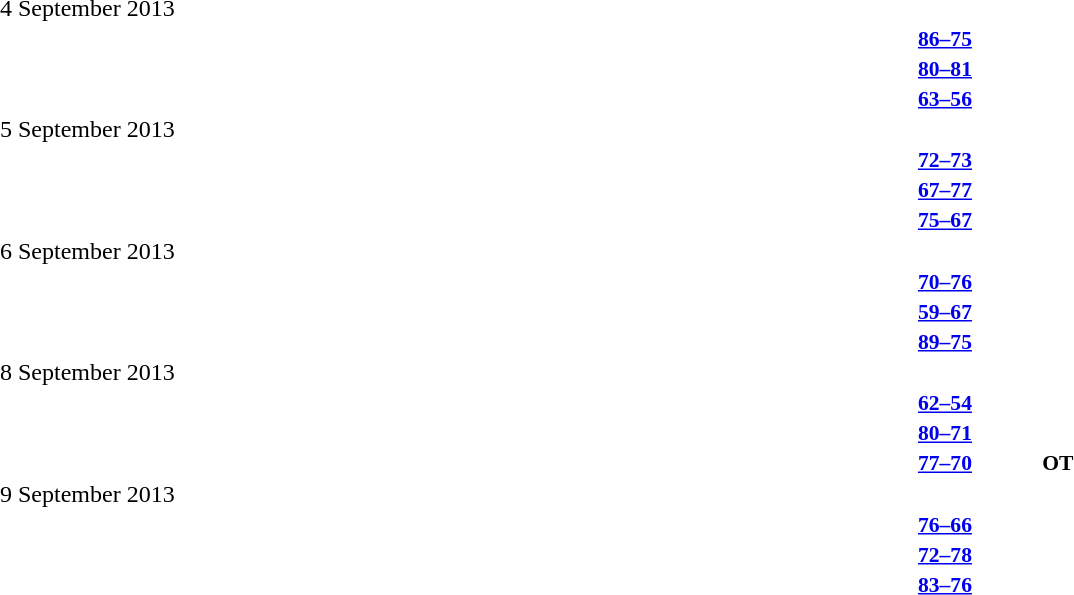<table style="width:100%;" cellspacing="1">
<tr>
<th width=24%></th>
<th width=3%></th>
<th width=6%></th>
<th width=3%></th>
<th width=24%></th>
</tr>
<tr>
<td>4 September 2013</td>
</tr>
<tr style=font-size:90%>
<td align=right><strong></strong></td>
<td></td>
<td align=center><strong><a href='#'>86–75</a></strong></td>
<td></td>
<td><strong></strong></td>
</tr>
<tr style=font-size:90%>
<td align=right><strong></strong></td>
<td></td>
<td align=center><strong><a href='#'>80–81</a></strong></td>
<td></td>
<td><strong></strong></td>
</tr>
<tr style=font-size:90%>
<td align=right><strong></strong></td>
<td></td>
<td align=center><strong><a href='#'>63–56</a></strong></td>
<td></td>
<td><strong></strong></td>
</tr>
<tr>
<td>5 September 2013</td>
</tr>
<tr style=font-size:90%>
<td align=right><strong></strong></td>
<td></td>
<td align=center><strong><a href='#'>72–73</a></strong></td>
<td></td>
<td><strong></strong></td>
</tr>
<tr style=font-size:90%>
<td align=right><strong></strong></td>
<td></td>
<td align=center><strong><a href='#'>67–77</a></strong></td>
<td></td>
<td><strong></strong></td>
</tr>
<tr style=font-size:90%>
<td align=right><strong></strong></td>
<td></td>
<td align=center><strong><a href='#'>75–67</a></strong></td>
<td></td>
<td><strong></strong></td>
</tr>
<tr>
<td>6 September 2013</td>
</tr>
<tr style=font-size:90%>
<td align=right><strong></strong></td>
<td></td>
<td style="text-align:center;"><strong><a href='#'>70–76</a></strong></td>
<td></td>
<td><strong></strong></td>
</tr>
<tr style=font-size:90%>
<td align=right><strong></strong></td>
<td></td>
<td align=center><strong><a href='#'>59–67</a></strong></td>
<td></td>
<td><strong></strong></td>
</tr>
<tr style=font-size:90%>
<td align=right><strong></strong></td>
<td></td>
<td align=center><strong><a href='#'>89–75</a></strong></td>
<td></td>
<td><strong></strong></td>
</tr>
<tr>
<td>8 September 2013</td>
</tr>
<tr style=font-size:90%>
<td align=right><strong></strong></td>
<td></td>
<td align=center><strong><a href='#'>62–54</a></strong></td>
<td></td>
<td><strong></strong></td>
</tr>
<tr style=font-size:90%>
<td align=right><strong></strong></td>
<td></td>
<td align=center><strong><a href='#'>80–71</a></strong></td>
<td></td>
<td><strong></strong></td>
</tr>
<tr style=font-size:90%>
<td align=right><strong></strong></td>
<td></td>
<td align=center><strong><a href='#'>77–70</a></strong></td>
<td><strong>OT</strong></td>
<td><strong></strong></td>
</tr>
<tr>
<td>9 September 2013</td>
</tr>
<tr style=font-size:90%>
<td align=right><strong> </strong></td>
<td></td>
<td align=center><strong><a href='#'>76–66</a></strong></td>
<td></td>
<td><strong></strong></td>
</tr>
<tr style=font-size:90%>
<td align=right><strong></strong></td>
<td></td>
<td align=center><strong><a href='#'>72–78</a></strong></td>
<td></td>
<td><strong></strong></td>
</tr>
<tr style=font-size:90%>
<td align=right><strong></strong></td>
<td></td>
<td style="text-align:center;"><strong><a href='#'>83–76</a></strong></td>
<td></td>
<td><strong></strong></td>
</tr>
</table>
